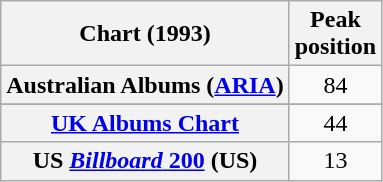<table class="wikitable sortable plainrowheaders">
<tr>
<th>Chart (1993)</th>
<th>Peak<br>position</th>
</tr>
<tr>
<th scope="row">Australian Albums (<a href='#'>ARIA</a>)</th>
<td align="center">84</td>
</tr>
<tr>
</tr>
<tr>
</tr>
<tr>
</tr>
<tr>
<th scope="row"><a href='#'>UK Albums Chart</a></th>
<td align="center">44</td>
</tr>
<tr>
<th scope="row">US <a href='#'><em>Billboard</em> 200</a> (US)</th>
<td align="center">13</td>
</tr>
</table>
